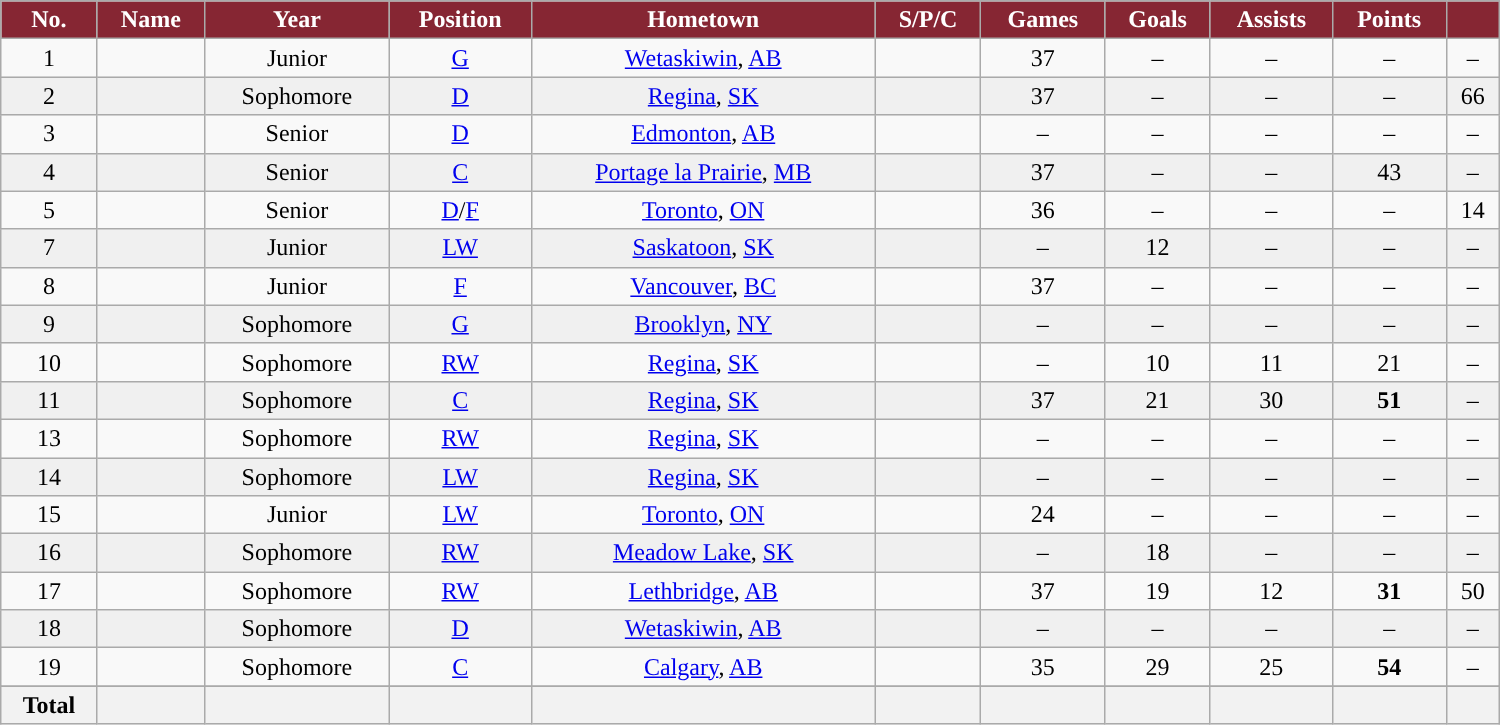<table class="wikitable sortable" width ="1000">
<tr align="center">
<th style="color:white; background:#862633; ">No.</th>
<th style="color:white; background:#862633; ">Name</th>
<th style="color:white; background:#862633; ">Year</th>
<th style="color:white; background:#862633; ">Position</th>
<th style="color:white; background:#862633; ">Hometown</th>
<th style="color:white; background:#862633; ">S/P/C</th>
<th style="color:white; background:#862633; ">Games</th>
<th style="color:white; background:#862633; ">Goals</th>
<th style="color:white; background:#862633; ">Assists</th>
<th style="color:white; background:#862633; ">Points</th>
<th style="color:white; background:#862633; "><a href='#'></a></th>
</tr>
<tr align="center" bgcolor="">
<td>1</td>
<td></td>
<td>Junior</td>
<td><a href='#'>G</a></td>
<td><a href='#'>Wetaskiwin</a>, <a href='#'>AB</a></td>
<td></td>
<td>37</td>
<td>–</td>
<td>–</td>
<td>–</td>
<td>–</td>
</tr>
<tr align="center" bgcolor="#f0f0f0">
<td>2</td>
<td></td>
<td>Sophomore</td>
<td><a href='#'>D</a></td>
<td><a href='#'>Regina</a>, <a href='#'>SK</a></td>
<td></td>
<td>37</td>
<td>–</td>
<td>–</td>
<td>–</td>
<td>66</td>
</tr>
<tr align="center">
<td>3</td>
<td></td>
<td>Senior</td>
<td><a href='#'>D</a></td>
<td><a href='#'>Edmonton</a>, <a href='#'>AB</a></td>
<td></td>
<td>–</td>
<td>–</td>
<td>–</td>
<td>–</td>
<td>–</td>
</tr>
<tr align="center" bgcolor="#f0f0f0">
<td>4</td>
<td></td>
<td>Senior</td>
<td><a href='#'>C</a></td>
<td><a href='#'>Portage la Prairie</a>, <a href='#'>MB</a></td>
<td></td>
<td>37</td>
<td>–</td>
<td>–</td>
<td>43</td>
<td>–</td>
</tr>
<tr align="center">
<td>5</td>
<td></td>
<td>Senior</td>
<td><a href='#'>D</a>/<a href='#'>F</a></td>
<td><a href='#'>Toronto</a>, <a href='#'>ON</a></td>
<td></td>
<td>36</td>
<td>–</td>
<td>–</td>
<td>–</td>
<td>14</td>
</tr>
<tr align="center" bgcolor="#f0f0f0">
<td>7</td>
<td></td>
<td>Junior</td>
<td><a href='#'>LW</a></td>
<td><a href='#'>Saskatoon</a>, <a href='#'>SK</a></td>
<td></td>
<td>–</td>
<td>12</td>
<td>–</td>
<td>–</td>
<td>–</td>
</tr>
<tr align="center">
<td>8</td>
<td></td>
<td>Junior</td>
<td><a href='#'>F</a></td>
<td><a href='#'>Vancouver</a>, <a href='#'>BC</a></td>
<td></td>
<td>37</td>
<td>–</td>
<td>–</td>
<td>–</td>
<td>–</td>
</tr>
<tr align="center" bgcolor="#f0f0f0">
<td>9</td>
<td></td>
<td>Sophomore</td>
<td><a href='#'>G</a></td>
<td><a href='#'>Brooklyn</a>, <a href='#'>NY</a></td>
<td></td>
<td>–</td>
<td>–</td>
<td>–</td>
<td>–</td>
<td>–</td>
</tr>
<tr align="center">
<td>10</td>
<td></td>
<td>Sophomore</td>
<td><a href='#'>RW</a></td>
<td><a href='#'>Regina</a>, <a href='#'>SK</a></td>
<td></td>
<td>–</td>
<td>10</td>
<td>11</td>
<td>21</td>
<td>–</td>
</tr>
<tr align="center" bgcolor="#f0f0f0">
<td>11</td>
<td></td>
<td>Sophomore</td>
<td><a href='#'>C</a></td>
<td><a href='#'>Regina</a>, <a href='#'>SK</a></td>
<td></td>
<td>37</td>
<td>21</td>
<td>30</td>
<td><strong>51</strong></td>
<td>–</td>
</tr>
<tr align="center">
<td>13</td>
<td></td>
<td>Sophomore</td>
<td><a href='#'>RW</a></td>
<td><a href='#'>Regina</a>, <a href='#'>SK</a></td>
<td></td>
<td>–</td>
<td>–</td>
<td>–</td>
<td>–</td>
<td>–</td>
</tr>
<tr align="center" bgcolor="#f0f0f0">
<td>14</td>
<td></td>
<td>Sophomore</td>
<td><a href='#'>LW</a></td>
<td><a href='#'>Regina</a>, <a href='#'>SK</a></td>
<td></td>
<td>–</td>
<td>–</td>
<td>–</td>
<td>–</td>
<td>–</td>
</tr>
<tr align="center">
<td>15</td>
<td></td>
<td>Junior</td>
<td><a href='#'>LW</a></td>
<td><a href='#'>Toronto</a>, <a href='#'>ON</a></td>
<td></td>
<td>24</td>
<td>–</td>
<td>–</td>
<td>–</td>
<td>–</td>
</tr>
<tr align="center" bgcolor="#f0f0f0">
<td>16</td>
<td></td>
<td>Sophomore</td>
<td><a href='#'>RW</a></td>
<td><a href='#'>Meadow Lake</a>, <a href='#'>SK</a></td>
<td></td>
<td>–</td>
<td>18</td>
<td>–</td>
<td>–</td>
<td>–</td>
</tr>
<tr align="center">
<td>17</td>
<td></td>
<td>Sophomore</td>
<td><a href='#'>RW</a></td>
<td><a href='#'>Lethbridge</a>, <a href='#'>AB</a></td>
<td></td>
<td>37</td>
<td>19</td>
<td>12</td>
<td><strong>31</strong></td>
<td>50</td>
</tr>
<tr align="center" bgcolor="#f0f0f0">
<td>18</td>
<td></td>
<td>Sophomore</td>
<td><a href='#'>D</a></td>
<td><a href='#'>Wetaskiwin</a>, <a href='#'>AB</a></td>
<td></td>
<td>–</td>
<td>–</td>
<td>–</td>
<td>–</td>
<td>–</td>
</tr>
<tr align="center">
<td>19</td>
<td></td>
<td>Sophomore</td>
<td><a href='#'>C</a></td>
<td><a href='#'>Calgary</a>, <a href='#'>AB</a></td>
<td></td>
<td>35</td>
<td>29</td>
<td>25</td>
<td><strong>54</strong></td>
<td>–</td>
</tr>
<tr align="center" bgcolor="#f0f0f0">
</tr>
<tr>
<th>Total</th>
<th></th>
<th></th>
<th></th>
<th></th>
<th></th>
<th></th>
<th></th>
<th></th>
<th></th>
<th></th>
</tr>
</table>
